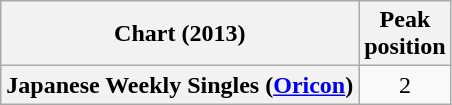<table class="wikitable sortable plainrowheaders" style="text-align:center;">
<tr>
<th scope="col">Chart (2013)</th>
<th scope="col">Peak<br> position</th>
</tr>
<tr>
<th scope="row">Japanese Weekly Singles (<a href='#'>Oricon</a>)</th>
<td>2</td>
</tr>
</table>
